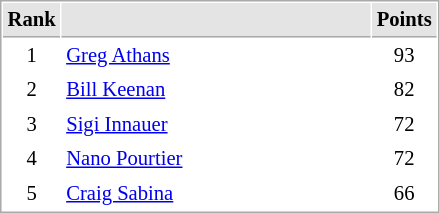<table cellspacing="1" cellpadding="3" style="border:1px solid #AAAAAA;font-size:86%">
<tr bgcolor="#E4E4E4">
<th style="border-bottom:1px solid #AAAAAA" width=10>Rank</th>
<th style="border-bottom:1px solid #AAAAAA" width=200></th>
<th style="border-bottom:1px solid #AAAAAA" width=20>Points</th>
</tr>
<tr>
<td align="center">1</td>
<td> <a href='#'>Greg Athans</a></td>
<td align=center>93</td>
</tr>
<tr>
<td align="center">2</td>
<td> <a href='#'>Bill Keenan</a></td>
<td align=center>82</td>
</tr>
<tr>
<td align="center">3</td>
<td> <a href='#'>Sigi Innauer</a></td>
<td align=center>72</td>
</tr>
<tr>
<td align="center">4</td>
<td> <a href='#'>Nano Pourtier</a></td>
<td align=center>72</td>
</tr>
<tr>
<td align="center">5</td>
<td> <a href='#'>Craig Sabina</a></td>
<td align=center>66</td>
</tr>
</table>
